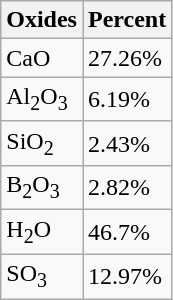<table class="wikitable">
<tr>
<th>Oxides</th>
<th>Percent</th>
</tr>
<tr>
<td>CaO</td>
<td>27.26%</td>
</tr>
<tr>
<td>Al<sub>2</sub>O<sub>3</sub></td>
<td>6.19%</td>
</tr>
<tr>
<td>SiO<sub>2</sub></td>
<td>2.43%</td>
</tr>
<tr>
<td>B<sub>2</sub>O<sub>3</sub></td>
<td>2.82%</td>
</tr>
<tr>
<td>H<sub>2</sub>O</td>
<td>46.7%</td>
</tr>
<tr>
<td>SO<sub>3</sub></td>
<td>12.97%</td>
</tr>
</table>
